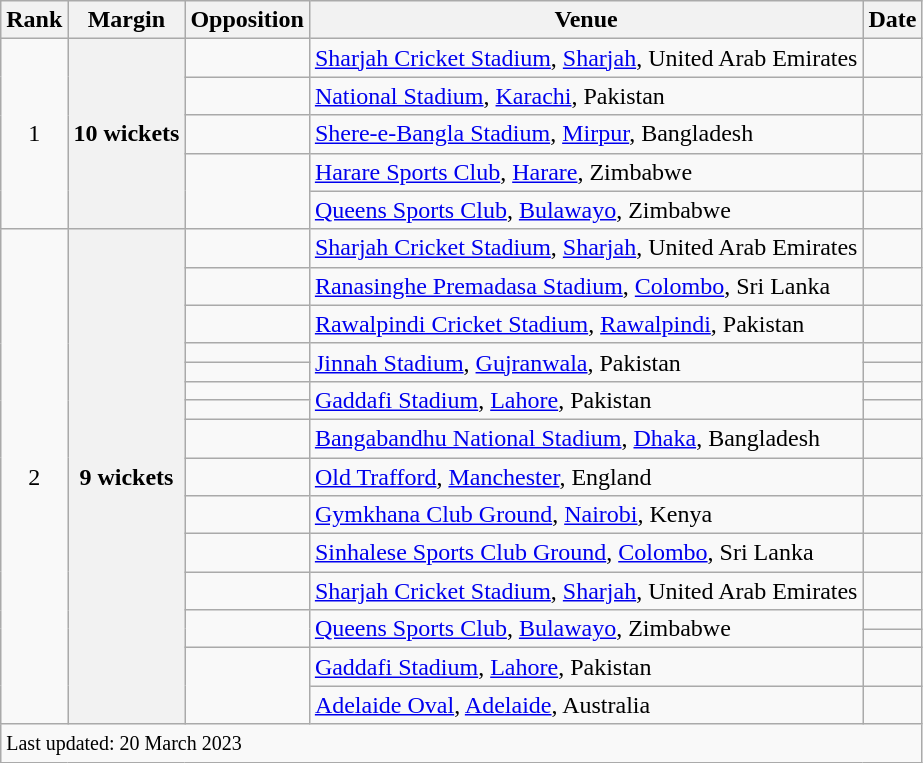<table class="wikitable plainrowheaders sortable">
<tr>
<th scope=col>Rank</th>
<th scope=col>Margin</th>
<th scope=col>Opposition</th>
<th scope=col>Venue</th>
<th scope=col>Date</th>
</tr>
<tr>
<td align=center rowspan=5>1</td>
<th scope=row style=text-align:center rowspan=5>10 wickets</th>
<td></td>
<td><a href='#'>Sharjah Cricket Stadium</a>, <a href='#'>Sharjah</a>, United Arab Emirates</td>
<td></td>
</tr>
<tr>
<td></td>
<td><a href='#'>National Stadium</a>, <a href='#'>Karachi</a>, Pakistan</td>
<td></td>
</tr>
<tr>
<td></td>
<td><a href='#'>Shere-e-Bangla Stadium</a>, <a href='#'>Mirpur</a>, Bangladesh</td>
<td> </td>
</tr>
<tr>
<td rowspan=2></td>
<td><a href='#'>Harare Sports Club</a>, <a href='#'>Harare</a>, Zimbabwe</td>
<td></td>
</tr>
<tr>
<td><a href='#'>Queens Sports Club</a>, <a href='#'>Bulawayo</a>, Zimbabwe</td>
<td></td>
</tr>
<tr>
<td align=center rowspan=16>2</td>
<th scope=row style=text-align:center rowspan=16>9 wickets</th>
<td></td>
<td><a href='#'>Sharjah Cricket Stadium</a>, <a href='#'>Sharjah</a>, United Arab Emirates</td>
<td></td>
</tr>
<tr>
<td></td>
<td><a href='#'>Ranasinghe Premadasa Stadium</a>, <a href='#'>Colombo</a>, Sri Lanka</td>
<td></td>
</tr>
<tr>
<td></td>
<td><a href='#'>Rawalpindi Cricket Stadium</a>, <a href='#'>Rawalpindi</a>, Pakistan</td>
<td></td>
</tr>
<tr>
<td></td>
<td rowspan=2><a href='#'>Jinnah Stadium</a>, <a href='#'>Gujranwala</a>, Pakistan</td>
<td></td>
</tr>
<tr>
<td></td>
<td> </td>
</tr>
<tr>
<td></td>
<td rowspan=2><a href='#'>Gaddafi Stadium</a>, <a href='#'>Lahore</a>, Pakistan</td>
<td></td>
</tr>
<tr>
<td></td>
<td></td>
</tr>
<tr>
<td></td>
<td><a href='#'>Bangabandhu National Stadium</a>, <a href='#'>Dhaka</a>, Bangladesh</td>
<td></td>
</tr>
<tr>
<td></td>
<td><a href='#'>Old Trafford</a>, <a href='#'>Manchester</a>, England</td>
<td> </td>
</tr>
<tr>
<td></td>
<td><a href='#'>Gymkhana Club Ground</a>, <a href='#'>Nairobi</a>, Kenya</td>
<td></td>
</tr>
<tr>
<td></td>
<td><a href='#'>Sinhalese Sports Club Ground</a>, <a href='#'>Colombo</a>, Sri Lanka</td>
<td></td>
</tr>
<tr>
<td></td>
<td><a href='#'>Sharjah Cricket Stadium</a>, <a href='#'>Sharjah</a>, United Arab Emirates</td>
<td></td>
</tr>
<tr>
<td rowspan=2></td>
<td rowspan=2><a href='#'>Queens Sports Club</a>, <a href='#'>Bulawayo</a>, Zimbabwe</td>
<td></td>
</tr>
<tr>
<td></td>
</tr>
<tr>
<td rowspan=2></td>
<td><a href='#'>Gaddafi Stadium</a>, <a href='#'>Lahore</a>, Pakistan</td>
<td></td>
</tr>
<tr>
<td><a href='#'>Adelaide Oval</a>, <a href='#'>Adelaide</a>, Australia</td>
<td></td>
</tr>
<tr class=sortbottom>
<td colspan=5><small>Last updated: 20 March 2023</small></td>
</tr>
</table>
